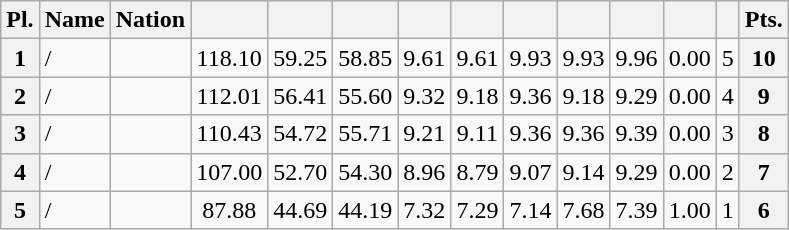<table class="wikitable sortable" style="text-align:center">
<tr>
<th>Pl.</th>
<th>Name</th>
<th>Nation</th>
<th></th>
<th></th>
<th></th>
<th></th>
<th></th>
<th></th>
<th></th>
<th></th>
<th></th>
<th></th>
<th>Pts.</th>
</tr>
<tr>
<th>1</th>
<td align=left> / </td>
<td align=left></td>
<td>118.10</td>
<td>59.25</td>
<td>58.85</td>
<td>9.61</td>
<td>9.61</td>
<td>9.93</td>
<td>9.93</td>
<td>9.96</td>
<td>0.00</td>
<td>5</td>
<th>10</th>
</tr>
<tr>
<th>2</th>
<td align=left> / </td>
<td align=left></td>
<td>112.01</td>
<td>56.41</td>
<td>55.60</td>
<td>9.32</td>
<td>9.18</td>
<td>9.36</td>
<td>9.18</td>
<td>9.29</td>
<td>0.00</td>
<td>4</td>
<th>9</th>
</tr>
<tr>
<th>3</th>
<td align=left> / </td>
<td align=left></td>
<td>110.43</td>
<td>54.72</td>
<td>55.71</td>
<td>9.21</td>
<td>9.11</td>
<td>9.36</td>
<td>9.36</td>
<td>9.39</td>
<td>0.00</td>
<td>3</td>
<th>8</th>
</tr>
<tr>
<th>4</th>
<td align=left> / </td>
<td align=left></td>
<td>107.00</td>
<td>52.70</td>
<td>54.30</td>
<td>8.96</td>
<td>8.79</td>
<td>9.07</td>
<td>9.14</td>
<td>9.29</td>
<td>0.00</td>
<td>2</td>
<th>7</th>
</tr>
<tr>
<th>5</th>
<td align=left> / </td>
<td align=left></td>
<td>87.88</td>
<td>44.69</td>
<td>44.19</td>
<td>7.32</td>
<td>7.29</td>
<td>7.14</td>
<td>7.68</td>
<td>7.39</td>
<td>1.00</td>
<td>1</td>
<th>6</th>
</tr>
</table>
